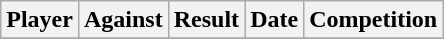<table class="wikitable sortable">
<tr>
<th>Player</th>
<th>Against</th>
<th>Result</th>
<th>Date</th>
<th>Competition</th>
</tr>
<tr>
</tr>
</table>
